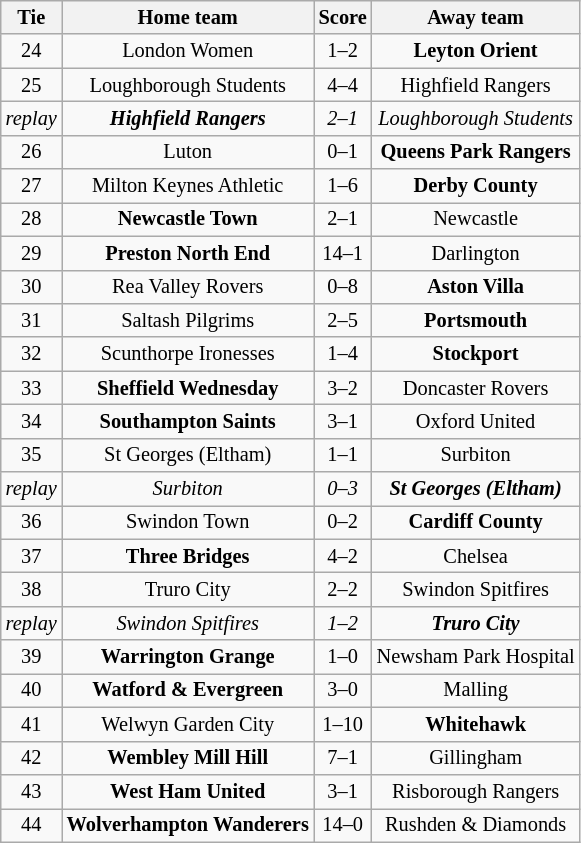<table class="wikitable" style="text-align:center; font-size:85%">
<tr>
<th>Tie</th>
<th>Home team</th>
<th>Score</th>
<th>Away team</th>
</tr>
<tr>
<td align="center">24</td>
<td>London Women</td>
<td align="center">1–2</td>
<td><strong>Leyton Orient</strong></td>
</tr>
<tr>
<td align="center">25</td>
<td>Loughborough Students</td>
<td align="center">4–4 </td>
<td>Highfield Rangers</td>
</tr>
<tr>
<td align="center"><em>replay</em></td>
<td><strong><em>Highfield Rangers</em></strong></td>
<td align="center"><em>2–1</em></td>
<td><em>Loughborough Students</em></td>
</tr>
<tr>
<td align="center">26</td>
<td>Luton</td>
<td align="center">0–1</td>
<td><strong>Queens Park Rangers</strong></td>
</tr>
<tr>
<td align="center">27</td>
<td>Milton Keynes Athletic</td>
<td align="center">1–6</td>
<td><strong>Derby County</strong></td>
</tr>
<tr>
<td align="center">28</td>
<td><strong>Newcastle Town</strong></td>
<td align="center">2–1</td>
<td>Newcastle</td>
</tr>
<tr>
<td align="center">29</td>
<td><strong>Preston North End</strong></td>
<td align="center">14–1</td>
<td>Darlington</td>
</tr>
<tr>
<td align="center">30</td>
<td>Rea Valley Rovers</td>
<td align="center">0–8</td>
<td><strong>Aston Villa</strong></td>
</tr>
<tr>
<td align="center">31</td>
<td>Saltash Pilgrims</td>
<td align="center">2–5</td>
<td><strong>Portsmouth</strong></td>
</tr>
<tr>
<td align="center">32</td>
<td>Scunthorpe Ironesses</td>
<td align="center">1–4</td>
<td><strong>Stockport</strong></td>
</tr>
<tr>
<td align="center">33</td>
<td><strong>Sheffield Wednesday</strong></td>
<td align="center">3–2</td>
<td>Doncaster Rovers</td>
</tr>
<tr>
<td align="center">34</td>
<td><strong>Southampton Saints</strong></td>
<td align="center">3–1</td>
<td>Oxford United</td>
</tr>
<tr>
<td align="center">35</td>
<td>St Georges (Eltham)</td>
<td align="center">1–1 </td>
<td>Surbiton</td>
</tr>
<tr>
<td align="center"><em>replay</em></td>
<td><em>Surbiton</em></td>
<td align="center"><em>0–3</em></td>
<td><strong><em>St Georges (Eltham)</em></strong></td>
</tr>
<tr>
<td align="center">36</td>
<td>Swindon Town</td>
<td align="center">0–2 </td>
<td><strong>Cardiff County</strong></td>
</tr>
<tr>
<td align="center">37</td>
<td><strong>Three Bridges</strong></td>
<td align="center">4–2</td>
<td>Chelsea</td>
</tr>
<tr>
<td align="center">38</td>
<td>Truro City</td>
<td align="center">2–2 </td>
<td>Swindon Spitfires</td>
</tr>
<tr>
<td align="center"><em>replay</em></td>
<td><em>Swindon Spitfires</em></td>
<td align="center"><em>1–2</em></td>
<td><strong><em>Truro City</em></strong></td>
</tr>
<tr>
<td align="center">39</td>
<td><strong>Warrington Grange</strong></td>
<td align="center">1–0</td>
<td>Newsham Park Hospital</td>
</tr>
<tr>
<td align="center">40</td>
<td><strong>Watford & Evergreen</strong></td>
<td align="center">3–0</td>
<td>Malling</td>
</tr>
<tr>
<td align="center">41</td>
<td>Welwyn Garden City</td>
<td align="center">1–10</td>
<td><strong>Whitehawk</strong></td>
</tr>
<tr>
<td align="center">42</td>
<td><strong>Wembley Mill Hill</strong></td>
<td align="center">7–1</td>
<td>Gillingham</td>
</tr>
<tr>
<td align="center">43</td>
<td><strong>West Ham United</strong></td>
<td align="center">3–1</td>
<td>Risborough Rangers</td>
</tr>
<tr>
<td align="center">44</td>
<td><strong>Wolverhampton Wanderers</strong></td>
<td align="center">14–0</td>
<td>Rushden & Diamonds</td>
</tr>
</table>
